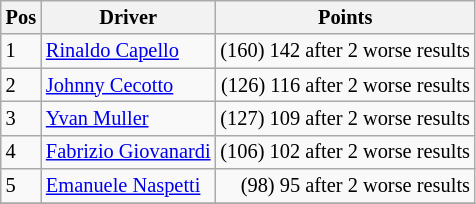<table class="wikitable" style="font-size: 85%;">
<tr>
<th>Pos</th>
<th>Driver</th>
<th>Points</th>
</tr>
<tr>
<td>1</td>
<td> <a href='#'>Rinaldo Capello</a></td>
<td align="right">(160) 142 after 2 worse results</td>
</tr>
<tr>
<td>2</td>
<td> <a href='#'>Johnny Cecotto</a></td>
<td align="right">(126) 116 after 2 worse results</td>
</tr>
<tr>
<td>3</td>
<td> <a href='#'>Yvan Muller</a></td>
<td align="right">(127) 109 after 2 worse results</td>
</tr>
<tr>
<td>4</td>
<td> <a href='#'>Fabrizio Giovanardi</a></td>
<td align="right">(106) 102 after 2 worse results</td>
</tr>
<tr>
<td>5</td>
<td> <a href='#'>Emanuele Naspetti</a></td>
<td align="right">(98) 95 after 2 worse results</td>
</tr>
<tr>
</tr>
</table>
